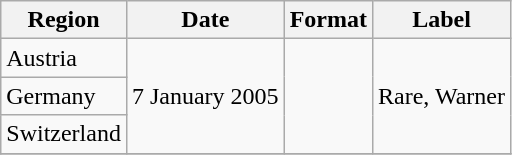<table class="wikitable">
<tr>
<th scope="col">Region</th>
<th scope="col">Date</th>
<th scope="col">Format</th>
<th scope="col">Label</th>
</tr>
<tr>
<td>Austria</td>
<td rowspan="3">7 January 2005</td>
<td rowspan="3"></td>
<td rowspan="3">Rare, Warner</td>
</tr>
<tr>
<td>Germany</td>
</tr>
<tr>
<td>Switzerland</td>
</tr>
<tr>
</tr>
</table>
